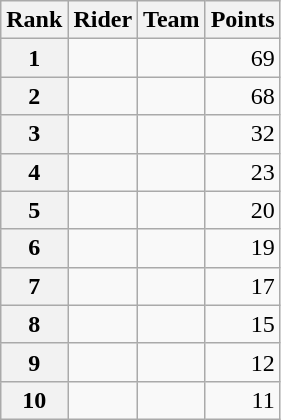<table class="wikitable" margin-bottom:0;">
<tr>
<th scope="col">Rank</th>
<th scope="col">Rider</th>
<th scope="col">Team</th>
<th scope="col">Points</th>
</tr>
<tr>
<th scope="row">1</th>
<td> </td>
<td></td>
<td align="right">69</td>
</tr>
<tr>
<th scope="row">2</th>
<td></td>
<td></td>
<td align="right">68</td>
</tr>
<tr>
<th scope="row">3</th>
<td></td>
<td></td>
<td align="right">32</td>
</tr>
<tr>
<th scope="row">4</th>
<td></td>
<td></td>
<td align="right">23</td>
</tr>
<tr>
<th scope="row">5</th>
<td></td>
<td></td>
<td align="right">20</td>
</tr>
<tr>
<th scope="row">6</th>
<td></td>
<td></td>
<td align="right">19</td>
</tr>
<tr>
<th scope="row">7</th>
<td></td>
<td></td>
<td align="right">17</td>
</tr>
<tr>
<th scope="row">8</th>
<td></td>
<td></td>
<td align="right">15</td>
</tr>
<tr>
<th scope="row">9</th>
<td></td>
<td></td>
<td align="right">12</td>
</tr>
<tr>
<th scope="row">10</th>
<td></td>
<td></td>
<td align="right">11</td>
</tr>
</table>
